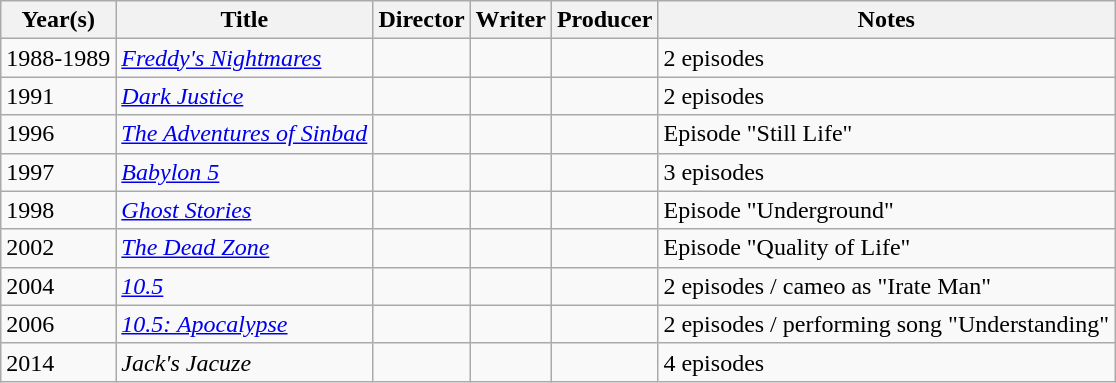<table class="wikitable">
<tr>
<th>Year(s)</th>
<th>Title</th>
<th>Director</th>
<th>Writer</th>
<th>Producer</th>
<th>Notes</th>
</tr>
<tr>
<td>1988-1989</td>
<td><em><a href='#'>Freddy's Nightmares</a></em></td>
<td></td>
<td></td>
<td></td>
<td>2 episodes</td>
</tr>
<tr>
<td>1991</td>
<td><em><a href='#'>Dark Justice</a></em></td>
<td></td>
<td></td>
<td></td>
<td>2 episodes</td>
</tr>
<tr>
<td>1996</td>
<td><em><a href='#'>The Adventures of Sinbad</a></em></td>
<td></td>
<td></td>
<td></td>
<td>Episode "Still Life"</td>
</tr>
<tr>
<td>1997</td>
<td><em><a href='#'>Babylon 5</a></em></td>
<td></td>
<td></td>
<td></td>
<td>3 episodes</td>
</tr>
<tr>
<td>1998</td>
<td><em><a href='#'>Ghost Stories</a></em></td>
<td></td>
<td></td>
<td></td>
<td>Episode "Underground"</td>
</tr>
<tr>
<td>2002</td>
<td><em><a href='#'>The Dead Zone</a></em></td>
<td></td>
<td></td>
<td></td>
<td>Episode "Quality of Life"</td>
</tr>
<tr>
<td>2004</td>
<td><em><a href='#'>10.5</a></em></td>
<td></td>
<td></td>
<td></td>
<td>2 episodes / cameo as "Irate Man"</td>
</tr>
<tr>
<td>2006</td>
<td><em><a href='#'>10.5: Apocalypse</a></em></td>
<td></td>
<td></td>
<td></td>
<td>2 episodes / performing song "Understanding"</td>
</tr>
<tr>
<td>2014</td>
<td><em>Jack's Jacuze</em></td>
<td></td>
<td></td>
<td></td>
<td>4 episodes</td>
</tr>
</table>
